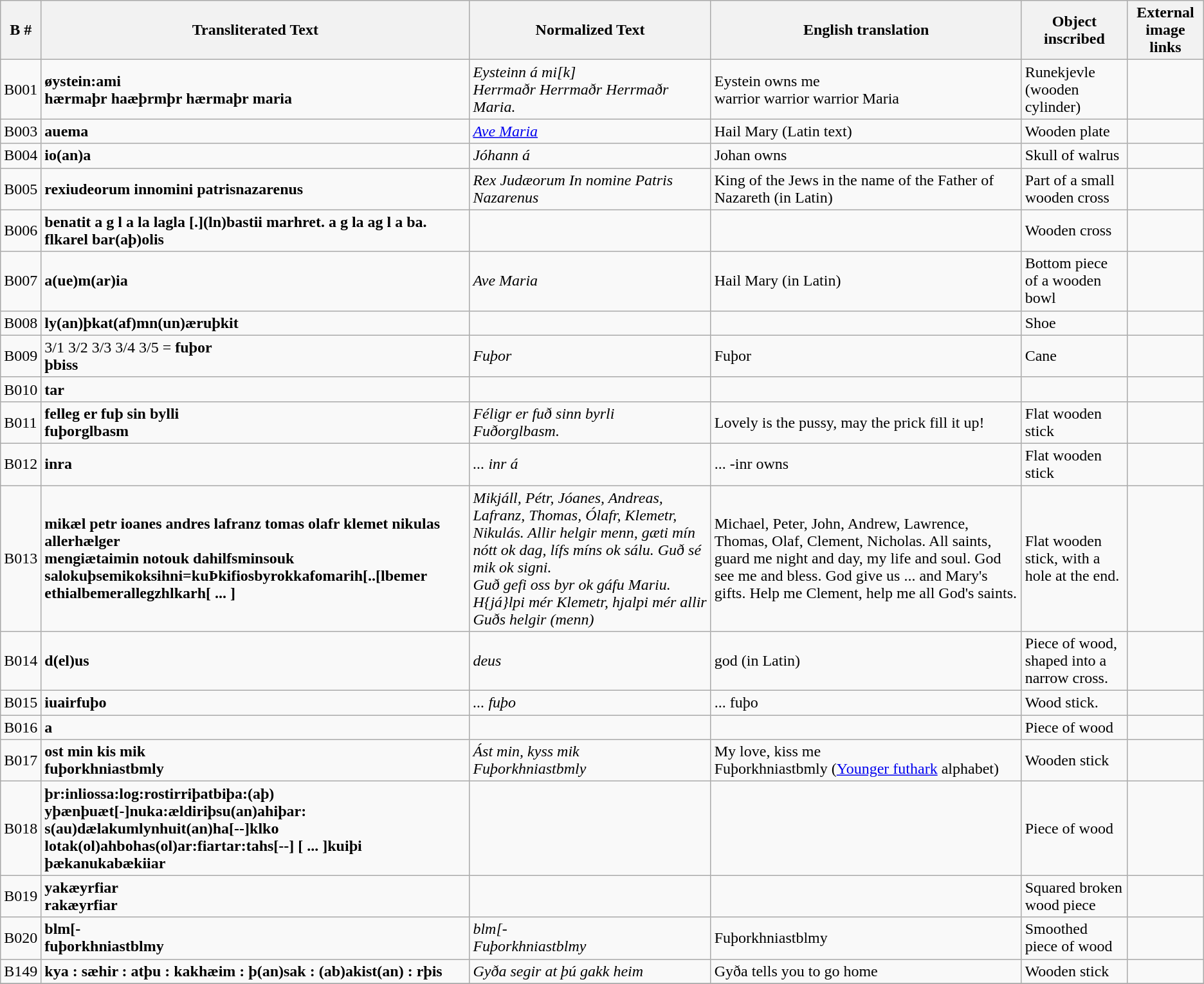<table class="wikitable" style="text-align:left">
<tr>
<th>B #</th>
<th>Transliterated Text</th>
<th>Normalized Text</th>
<th>English translation</th>
<th>Object inscribed</th>
<th>External image links</th>
</tr>
<tr>
<td>B001</td>
<td><strong>øystein:ami</strong><br><strong>hærmaþr</strong>
<strong>haæþrmþr</strong>
<strong>hærmaþr</strong>
<strong>maria</strong></td>
<td><em>Eysteinn á mi[k]</em><br><em>Herrmaðr</em>
<em>Herrmaðr</em>
<em>Herrmaðr</em>
<em>Maria.</em></td>
<td>Eystein owns me<br>warrior
warrior
warrior
Maria</td>
<td>Runekjevle (wooden cylinder)</td>
<td> </td>
</tr>
<tr>
<td>B003</td>
<td><strong>auema</strong></td>
<td><em><a href='#'>Ave Maria</a></em></td>
<td>Hail Mary (Latin text)</td>
<td>Wooden plate</td>
<td> </td>
</tr>
<tr>
<td>B004</td>
<td><strong>io(an)a</strong></td>
<td><em>Jóhann á</em></td>
<td>Johan owns</td>
<td>Skull of walrus</td>
<td> </td>
</tr>
<tr>
<td>B005</td>
<td><strong>rexiudeorum innomini patrisnazarenus</strong></td>
<td><em>Rex Judæorum In nomine Patris Nazarenus</em></td>
<td>King of the Jews in the name of the Father of Nazareth (in Latin)</td>
<td>Part of a small wooden cross</td>
<td></td>
</tr>
<tr>
<td>B006</td>
<td><strong>benatit a g l a la lagla [.](ln)bastii marhret. a g la ag l a ba. flkarel bar(aþ)olis</strong></td>
<td></td>
<td></td>
<td>Wooden cross</td>
<td></td>
</tr>
<tr>
<td>B007</td>
<td><strong>a(ue)m(ar)ia</strong></td>
<td><em>Ave Maria</em></td>
<td>Hail Mary (in Latin)</td>
<td>Bottom piece of a wooden bowl</td>
<td></td>
</tr>
<tr>
<td>B008</td>
<td><strong>ly(an)þkat(af)mn(un)æruþkit</strong></td>
<td></td>
<td></td>
<td>Shoe</td>
<td></td>
</tr>
<tr>
<td>B009</td>
<td>3/1 3/2 3/3 3/4 3/5 = <strong>fuþor</strong><br><strong>þbiss</strong></td>
<td><em>Fuþor</em></td>
<td>Fuþor</td>
<td>Cane</td>
<td></td>
</tr>
<tr>
<td>B010</td>
<td><strong>tar</strong></td>
<td></td>
<td></td>
<td></td>
<td></td>
</tr>
<tr>
<td>B011</td>
<td><strong>felleg er fuþ sin bylli</strong><br><strong>fuþorglbasm</strong></td>
<td><em>Féligr er fuð sinn byrli</em><br><em>Fuðorglbasm.</em></td>
<td>Lovely is the pussy, may the prick fill it up!</td>
<td>Flat wooden stick</td>
<td> </td>
</tr>
<tr>
<td>B012</td>
<td><strong>inra</strong></td>
<td><em>... inr á</em></td>
<td>... -inr owns</td>
<td>Flat wooden stick</td>
<td></td>
</tr>
<tr>
<td>B013</td>
<td><strong>mikæl petr ioanes andres lafranz tomas olafr klemet nikulas allerhælger</strong><br><strong>mengiætaimin notouk dahilfsminsouk salokuþsemikoksihni=kuÞkifiosbyrokkafomarih[..[lbemer ethialbemerallegzhlkarh[ ... ]</strong></td>
<td><em>Mikjáll, Pétr, Jóanes, Andreas, Lafranz, Thomas, Ólafr, Klemetr, Nikulás. Allir helgir menn, gæti mín nótt ok dag, lífs míns ok sálu. Guð sé mik ok signi.</em><br><em>Guð gefi oss byr ok gáfu Mariu.</em>
<em>H{já}lpi mér Klemetr, hjalpi mér allir Guðs helgir (menn)</em></td>
<td>Michael, Peter, John, Andrew, Lawrence, Thomas, Olaf, Clement, Nicholas. All saints, guard me night and day, my life and soul. God see me and bless. God give us ... and Mary's gifts. Help me Clement, help me all God's saints.</td>
<td>Flat wooden stick, with a hole at the end.</td>
<td></td>
</tr>
<tr>
<td>B014</td>
<td><strong>d(el)us</strong></td>
<td><em>deus</em></td>
<td>god (in Latin)</td>
<td>Piece of wood, shaped into a narrow cross.</td>
<td> </td>
</tr>
<tr>
<td>B015</td>
<td><strong>iuairfuþo</strong></td>
<td><em>... fuþo</em></td>
<td>... fuþo</td>
<td>Wood stick.</td>
<td></td>
</tr>
<tr>
<td>B016</td>
<td><strong>a</strong></td>
<td></td>
<td></td>
<td>Piece of wood</td>
<td> </td>
</tr>
<tr>
<td>B017</td>
<td><strong>ost min kis mik</strong><br><strong>fuþorkhniastbmly</strong></td>
<td><em>Ást min, kyss mik</em><br><em>Fuþorkhniastbmly</em></td>
<td>My love, kiss me<br>Fuþorkhniastbmly (<a href='#'>Younger futhark</a> alphabet)</td>
<td>Wooden stick</td>
<td> </td>
</tr>
<tr>
<td>B018</td>
<td><strong>þr:inliossa:log:rostirriþatbiþa:(aþ)</strong><br><strong>yþænþuæt[-]nuka:ældiriþsu(an)ahiþar:</strong>
<strong>s(au)dælakumlynhuit(an)ha[--]klko</strong>
<strong>lotak(ol)ahbohas(ol)ar:fiartar:tahs[--]</strong>
<strong>[ ... ]kuiþi þækanukabækiiar</strong></td>
<td></td>
<td></td>
<td>Piece of wood</td>
<td>   </td>
</tr>
<tr>
<td>B019</td>
<td><strong>yakæyrfiar</strong><br><strong>rakæyrfiar</strong></td>
<td></td>
<td></td>
<td>Squared broken wood piece</td>
<td></td>
</tr>
<tr>
<td>B020</td>
<td><strong>blm[-</strong><br><strong>fuþorkhniastblmy</strong></td>
<td><em>blm[-</em><br><em>Fuþorkhniastblmy</em></td>
<td>Fuþorkhniastblmy</td>
<td>Smoothed piece of wood</td>
<td> </td>
</tr>
<tr>
<td>B149</td>
<td><strong>kya : sæhir : atþu : kakhæim : þ(an)sak : (ab)akist(an) : rþis</strong></td>
<td><em>Gyða segir at þú gakk heim</em></td>
<td>Gyða tells you to go home</td>
<td>Wooden stick</td>
<td></td>
</tr>
<tr>
</tr>
</table>
